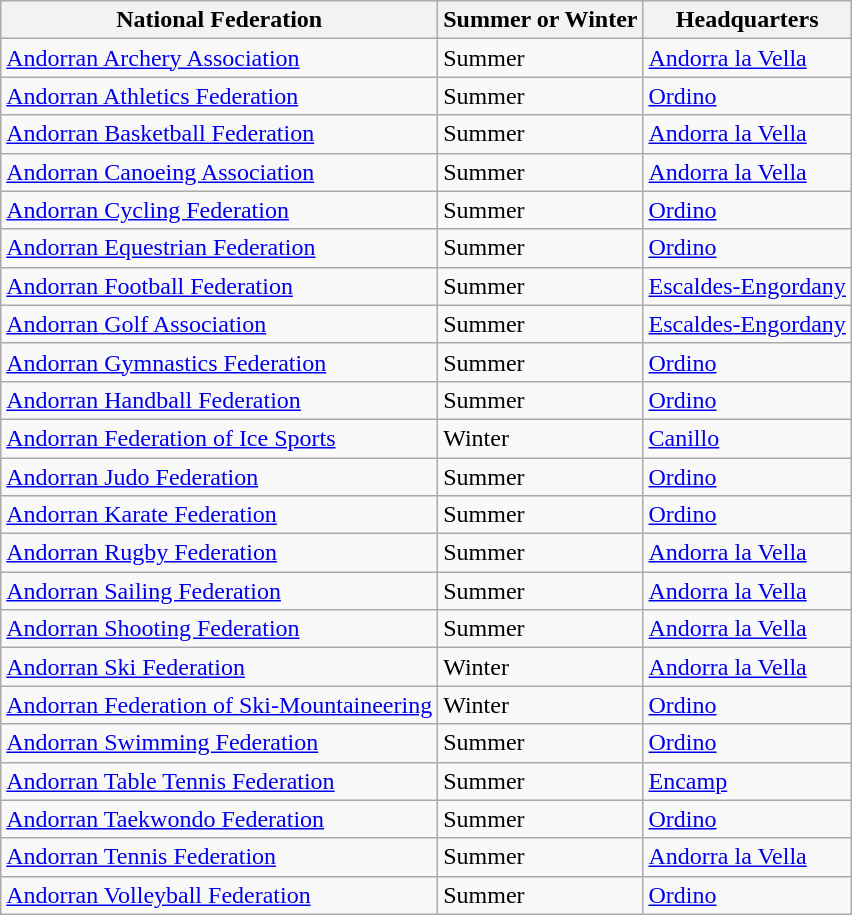<table class="wikitable sortable">
<tr>
<th>National Federation</th>
<th>Summer or Winter</th>
<th>Headquarters</th>
</tr>
<tr>
<td><a href='#'>Andorran Archery Association</a></td>
<td>Summer</td>
<td><a href='#'>Andorra la Vella</a></td>
</tr>
<tr>
<td><a href='#'>Andorran Athletics Federation</a></td>
<td>Summer</td>
<td><a href='#'>Ordino</a></td>
</tr>
<tr>
<td><a href='#'>Andorran Basketball Federation</a></td>
<td>Summer</td>
<td><a href='#'>Andorra la Vella</a></td>
</tr>
<tr>
<td><a href='#'>Andorran Canoeing Association</a></td>
<td>Summer</td>
<td><a href='#'>Andorra la Vella</a></td>
</tr>
<tr>
<td><a href='#'>Andorran Cycling Federation</a></td>
<td>Summer</td>
<td><a href='#'>Ordino</a></td>
</tr>
<tr>
<td><a href='#'>Andorran Equestrian Federation</a></td>
<td>Summer</td>
<td><a href='#'>Ordino</a></td>
</tr>
<tr>
<td><a href='#'>Andorran Football Federation</a></td>
<td>Summer</td>
<td><a href='#'>Escaldes-Engordany</a></td>
</tr>
<tr>
<td><a href='#'>Andorran Golf Association</a></td>
<td>Summer</td>
<td><a href='#'>Escaldes-Engordany</a></td>
</tr>
<tr>
<td><a href='#'>Andorran Gymnastics Federation</a></td>
<td>Summer</td>
<td><a href='#'>Ordino</a></td>
</tr>
<tr>
<td><a href='#'>Andorran Handball Federation</a></td>
<td>Summer</td>
<td><a href='#'>Ordino</a></td>
</tr>
<tr>
<td><a href='#'>Andorran Federation of Ice Sports</a></td>
<td>Winter</td>
<td><a href='#'>Canillo</a></td>
</tr>
<tr>
<td><a href='#'>Andorran Judo Federation</a></td>
<td>Summer</td>
<td><a href='#'>Ordino</a></td>
</tr>
<tr>
<td><a href='#'>Andorran Karate Federation</a></td>
<td>Summer</td>
<td><a href='#'>Ordino</a></td>
</tr>
<tr>
<td><a href='#'>Andorran Rugby Federation</a></td>
<td>Summer</td>
<td><a href='#'>Andorra la Vella</a></td>
</tr>
<tr>
<td><a href='#'>Andorran Sailing Federation</a></td>
<td>Summer</td>
<td><a href='#'>Andorra la Vella</a></td>
</tr>
<tr>
<td><a href='#'>Andorran Shooting Federation</a></td>
<td>Summer</td>
<td><a href='#'>Andorra la Vella</a></td>
</tr>
<tr>
<td><a href='#'>Andorran Ski Federation</a></td>
<td>Winter</td>
<td><a href='#'>Andorra la Vella</a></td>
</tr>
<tr>
<td><a href='#'>Andorran Federation of Ski-Mountaineering</a></td>
<td>Winter</td>
<td><a href='#'>Ordino</a></td>
</tr>
<tr>
<td><a href='#'>Andorran Swimming Federation</a></td>
<td>Summer</td>
<td><a href='#'>Ordino</a></td>
</tr>
<tr>
<td><a href='#'>Andorran Table Tennis Federation</a></td>
<td>Summer</td>
<td><a href='#'>Encamp</a></td>
</tr>
<tr>
<td><a href='#'>Andorran Taekwondo Federation</a></td>
<td>Summer</td>
<td><a href='#'>Ordino</a></td>
</tr>
<tr>
<td><a href='#'>Andorran Tennis Federation</a></td>
<td>Summer</td>
<td><a href='#'>Andorra la Vella</a></td>
</tr>
<tr>
<td><a href='#'>Andorran Volleyball Federation</a></td>
<td>Summer</td>
<td><a href='#'>Ordino</a></td>
</tr>
</table>
